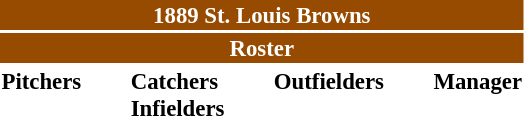<table class="toccolours" style="font-size: 95%;">
<tr>
<th colspan="10" style="background-color: #964B00; color: white; text-align: center;">1889 St. Louis Browns</th>
</tr>
<tr>
<td colspan="10" style="background-color: #964B00; color: white; text-align: center;"><strong>Roster</strong></td>
</tr>
<tr>
<td valign="top"><strong>Pitchers</strong><br>




</td>
<td width="25px"></td>
<td valign="top"><strong>Catchers</strong><br>



<strong>Infielders</strong>





</td>
<td width="25px"></td>
<td valign="top"><strong>Outfielders</strong><br>



</td>
<td width="25px"></td>
<td valign="top"><strong>Manager</strong><br></td>
</tr>
</table>
